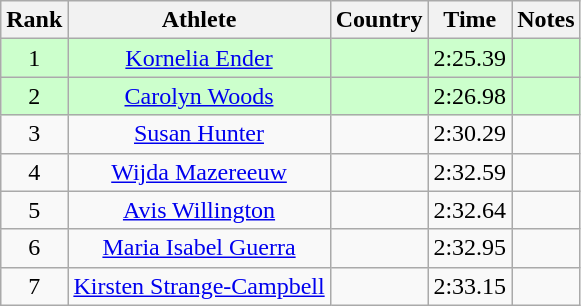<table class="wikitable sortable" style="text-align:center">
<tr>
<th>Rank</th>
<th>Athlete</th>
<th>Country</th>
<th>Time</th>
<th>Notes</th>
</tr>
<tr bgcolor=ccffcc>
<td>1</td>
<td><a href='#'>Kornelia Ender</a></td>
<td align=left></td>
<td>2:25.39</td>
<td></td>
</tr>
<tr bgcolor=ccffcc>
<td>2</td>
<td><a href='#'>Carolyn Woods</a></td>
<td align=left></td>
<td>2:26.98</td>
<td></td>
</tr>
<tr>
<td>3</td>
<td><a href='#'>Susan Hunter</a></td>
<td align=left></td>
<td>2:30.29</td>
<td></td>
</tr>
<tr>
<td>4</td>
<td><a href='#'>Wijda Mazereeuw</a></td>
<td align=left></td>
<td>2:32.59</td>
<td></td>
</tr>
<tr>
<td>5</td>
<td><a href='#'>Avis Willington</a></td>
<td align=left></td>
<td>2:32.64</td>
<td></td>
</tr>
<tr>
<td>6</td>
<td><a href='#'>Maria Isabel Guerra</a></td>
<td align=left></td>
<td>2:32.95</td>
<td></td>
</tr>
<tr>
<td>7</td>
<td><a href='#'>Kirsten Strange-Campbell</a></td>
<td align=left></td>
<td>2:33.15</td>
<td></td>
</tr>
</table>
